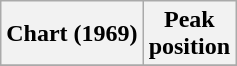<table class="wikitable sortable plainrowheaders" style="text-align:center">
<tr>
<th scope="col">Chart (1969)</th>
<th scope="col">Peak<br>position</th>
</tr>
<tr>
</tr>
</table>
